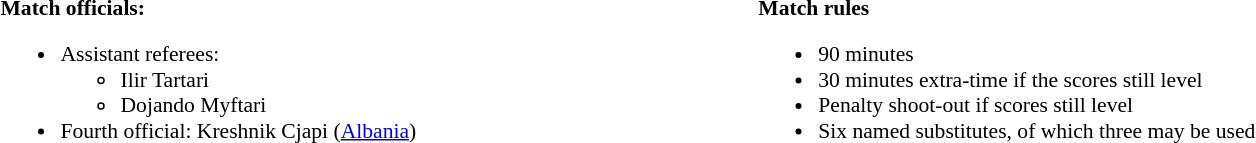<table style="width:100%;font-size:90%">
<tr>
<td><br><strong>Match officials:</strong><ul><li>Assistant referees:<ul><li>Ilir Tartari</li><li>Dojando Myftari</li></ul></li><li>Fourth official: Kreshnik Cjapi (<a href='#'>Albania</a>)</li></ul></td>
<td style="width:60%; vertical-align:top;"><br><strong>Match rules</strong><ul><li>90 minutes</li><li>30 minutes extra-time if the scores still level</li><li>Penalty shoot-out if scores still level</li><li>Six named substitutes, of which three may be used</li></ul></td>
</tr>
</table>
